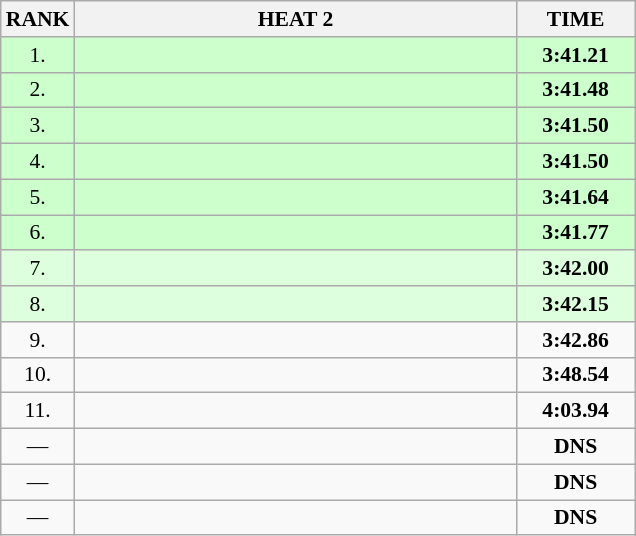<table class="wikitable" style="border-collapse: collapse; font-size: 90%;">
<tr>
<th>RANK</th>
<th style="width: 20em">HEAT 2</th>
<th style="width: 5em">TIME</th>
</tr>
<tr style="background:#ccffcc;">
<td align="center">1.</td>
<td></td>
<td align="center"><strong>3:41.21</strong></td>
</tr>
<tr style="background:#ccffcc;">
<td align="center">2.</td>
<td></td>
<td align="center"><strong>3:41.48</strong></td>
</tr>
<tr style="background:#ccffcc;">
<td align="center">3.</td>
<td></td>
<td align="center"><strong>3:41.50</strong></td>
</tr>
<tr style="background:#ccffcc;">
<td align="center">4.</td>
<td></td>
<td align="center"><strong>3:41.50</strong></td>
</tr>
<tr style="background:#ccffcc;">
<td align="center">5.</td>
<td></td>
<td align="center"><strong>3:41.64</strong></td>
</tr>
<tr style="background:#ccffcc;">
<td align="center">6.</td>
<td></td>
<td align="center"><strong>3:41.77</strong></td>
</tr>
<tr style="background:#ddffdd;">
<td align="center">7.</td>
<td></td>
<td align="center"><strong>3:42.00</strong></td>
</tr>
<tr style="background:#ddffdd;">
<td align="center">8.</td>
<td></td>
<td align="center"><strong>3:42.15</strong></td>
</tr>
<tr>
<td align="center">9.</td>
<td></td>
<td align="center"><strong>3:42.86</strong></td>
</tr>
<tr>
<td align="center">10.</td>
<td></td>
<td align="center"><strong>3:48.54</strong></td>
</tr>
<tr>
<td align="center">11.</td>
<td></td>
<td align="center"><strong>4:03.94</strong></td>
</tr>
<tr>
<td align="center">—</td>
<td></td>
<td align="center"><strong>DNS</strong></td>
</tr>
<tr>
<td align="center">—</td>
<td></td>
<td align="center"><strong>DNS</strong></td>
</tr>
<tr>
<td align="center">—</td>
<td></td>
<td align="center"><strong>DNS</strong></td>
</tr>
</table>
